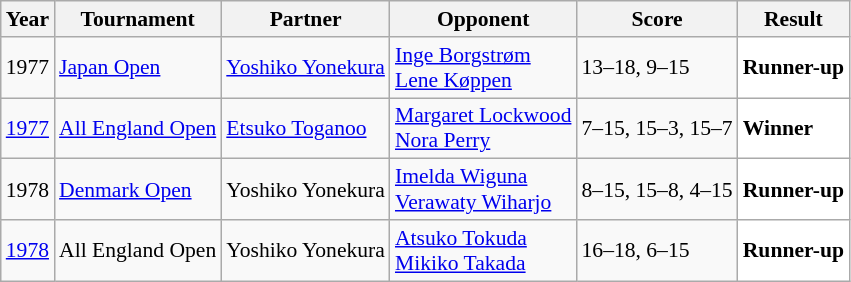<table class="sortable wikitable" style="font-size:90%;">
<tr>
<th>Year</th>
<th>Tournament</th>
<th>Partner</th>
<th>Opponent</th>
<th>Score</th>
<th>Result</th>
</tr>
<tr>
<td align="center">1977</td>
<td align="left"><a href='#'>Japan Open</a></td>
<td align="left"> <a href='#'>Yoshiko Yonekura</a></td>
<td align="left"> <a href='#'>Inge Borgstrøm</a><br> <a href='#'>Lene Køppen</a></td>
<td align="left">13–18, 9–15</td>
<td style="text-align:left; background:white"> <strong>Runner-up</strong></td>
</tr>
<tr>
<td align="center"><a href='#'>1977</a></td>
<td align="left"><a href='#'>All England Open</a></td>
<td align="left"> <a href='#'>Etsuko Toganoo</a></td>
<td align="left"> <a href='#'>Margaret Lockwood</a><br> <a href='#'>Nora Perry</a></td>
<td align="left">7–15, 15–3, 15–7</td>
<td style="text-align:left; background:white"> <strong>Winner</strong></td>
</tr>
<tr>
<td align="center">1978</td>
<td align="left"><a href='#'>Denmark Open</a></td>
<td align="left"> Yoshiko Yonekura</td>
<td align="left"> <a href='#'>Imelda Wiguna</a><br> <a href='#'>Verawaty Wiharjo</a></td>
<td align="left">8–15, 15–8, 4–15</td>
<td style="text-align:left; background:white"> <strong>Runner-up</strong></td>
</tr>
<tr>
<td align="center"><a href='#'>1978</a></td>
<td align="left">All England Open</td>
<td align="left"> Yoshiko Yonekura</td>
<td align="left"> <a href='#'>Atsuko Tokuda</a><br> <a href='#'>Mikiko Takada</a></td>
<td align="left">16–18, 6–15</td>
<td style="text-align:left; background:white"> <strong>Runner-up</strong></td>
</tr>
</table>
